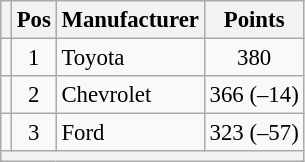<table class="wikitable" style="font-size: 95%;">
<tr>
<th></th>
<th>Pos</th>
<th>Manufacturer</th>
<th>Points</th>
</tr>
<tr>
<td align="left"></td>
<td style="text-align:center;">1</td>
<td>Toyota</td>
<td style="text-align:center;">380</td>
</tr>
<tr>
<td align="left"></td>
<td style="text-align:center;">2</td>
<td>Chevrolet</td>
<td style="text-align:center;">366 (–14)</td>
</tr>
<tr>
<td align="left"></td>
<td style="text-align:center;">3</td>
<td>Ford</td>
<td style="text-align:center;">323  (–57)</td>
</tr>
<tr class="sortbottom">
<th colspan="9"></th>
</tr>
</table>
